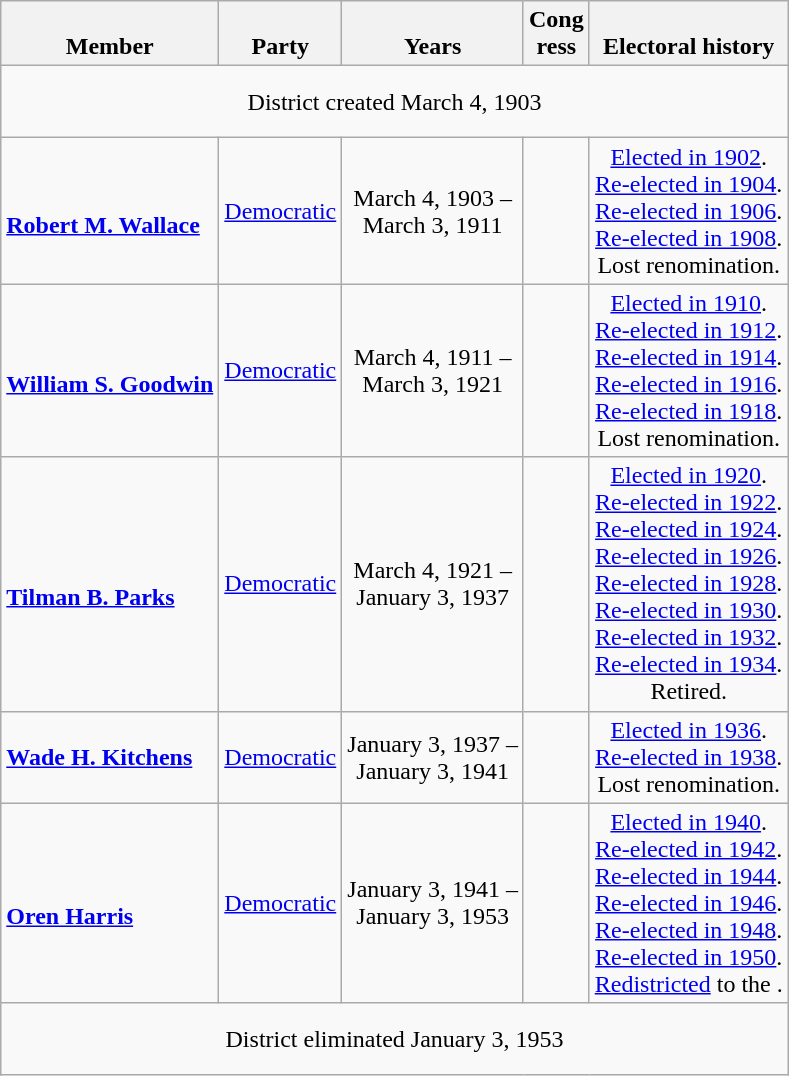<table class=wikitable style="text-align:center">
<tr valign=bottom>
<th>Member</th>
<th>Party</th>
<th>Years</th>
<th>Cong<br>ress</th>
<th>Electoral history</th>
</tr>
<tr style="height:3em">
<td colspan=5>District created March 4, 1903</td>
</tr>
<tr style="height:3em">
<td align=left><br><strong><a href='#'>Robert M. Wallace</a></strong><br></td>
<td><a href='#'>Democratic</a></td>
<td nowrap>March 4, 1903 –<br>March 3, 1911</td>
<td></td>
<td><a href='#'>Elected in 1902</a>.<br><a href='#'>Re-elected in 1904</a>.<br><a href='#'>Re-elected in 1906</a>.<br><a href='#'>Re-elected in 1908</a>.<br>Lost renomination.</td>
</tr>
<tr style="height:3em">
<td align=left><br><strong><a href='#'>William S. Goodwin</a></strong><br></td>
<td><a href='#'>Democratic</a></td>
<td nowrap>March 4, 1911 –<br>March 3, 1921</td>
<td></td>
<td><a href='#'>Elected in 1910</a>.<br><a href='#'>Re-elected in 1912</a>.<br><a href='#'>Re-elected in 1914</a>.<br><a href='#'>Re-elected in 1916</a>.<br><a href='#'>Re-elected in 1918</a>.<br>Lost renomination.</td>
</tr>
<tr style="height:3em">
<td align=left><br><strong><a href='#'>Tilman B. Parks</a></strong><br></td>
<td><a href='#'>Democratic</a></td>
<td nowrap>March 4, 1921 –<br>January 3, 1937</td>
<td></td>
<td><a href='#'>Elected in 1920</a>.<br><a href='#'>Re-elected in 1922</a>.<br><a href='#'>Re-elected in 1924</a>.<br><a href='#'>Re-elected in 1926</a>.<br><a href='#'>Re-elected in 1928</a>.<br><a href='#'>Re-elected in 1930</a>.<br><a href='#'>Re-elected in 1932</a>.<br><a href='#'>Re-elected in 1934</a>.<br>Retired.</td>
</tr>
<tr style="height:3em">
<td align=left><strong><a href='#'>Wade H. Kitchens</a></strong><br></td>
<td><a href='#'>Democratic</a></td>
<td nowrap>January 3, 1937 –<br>January 3, 1941</td>
<td></td>
<td><a href='#'>Elected in 1936</a>.<br><a href='#'>Re-elected in 1938</a>.<br>Lost renomination.</td>
</tr>
<tr style="height:3em">
<td align=left><br><strong><a href='#'>Oren Harris</a></strong><br></td>
<td><a href='#'>Democratic</a></td>
<td nowrap>January 3, 1941 –<br>January 3, 1953</td>
<td></td>
<td><a href='#'>Elected in 1940</a>.<br><a href='#'>Re-elected in 1942</a>.<br><a href='#'>Re-elected in 1944</a>.<br><a href='#'>Re-elected in 1946</a>.<br><a href='#'>Re-elected in 1948</a>.<br><a href='#'>Re-elected in 1950</a>.<br><a href='#'>Redistricted</a> to the .</td>
</tr>
<tr style="height:3em">
<td colspan=5>District eliminated January 3, 1953</td>
</tr>
</table>
